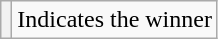<table class="wikitable">
<tr>
<th scope="row" style="text-align:center; style="background:#FAEB86; height:20px; width:20px"></th>
<td>Indicates the winner</td>
</tr>
</table>
